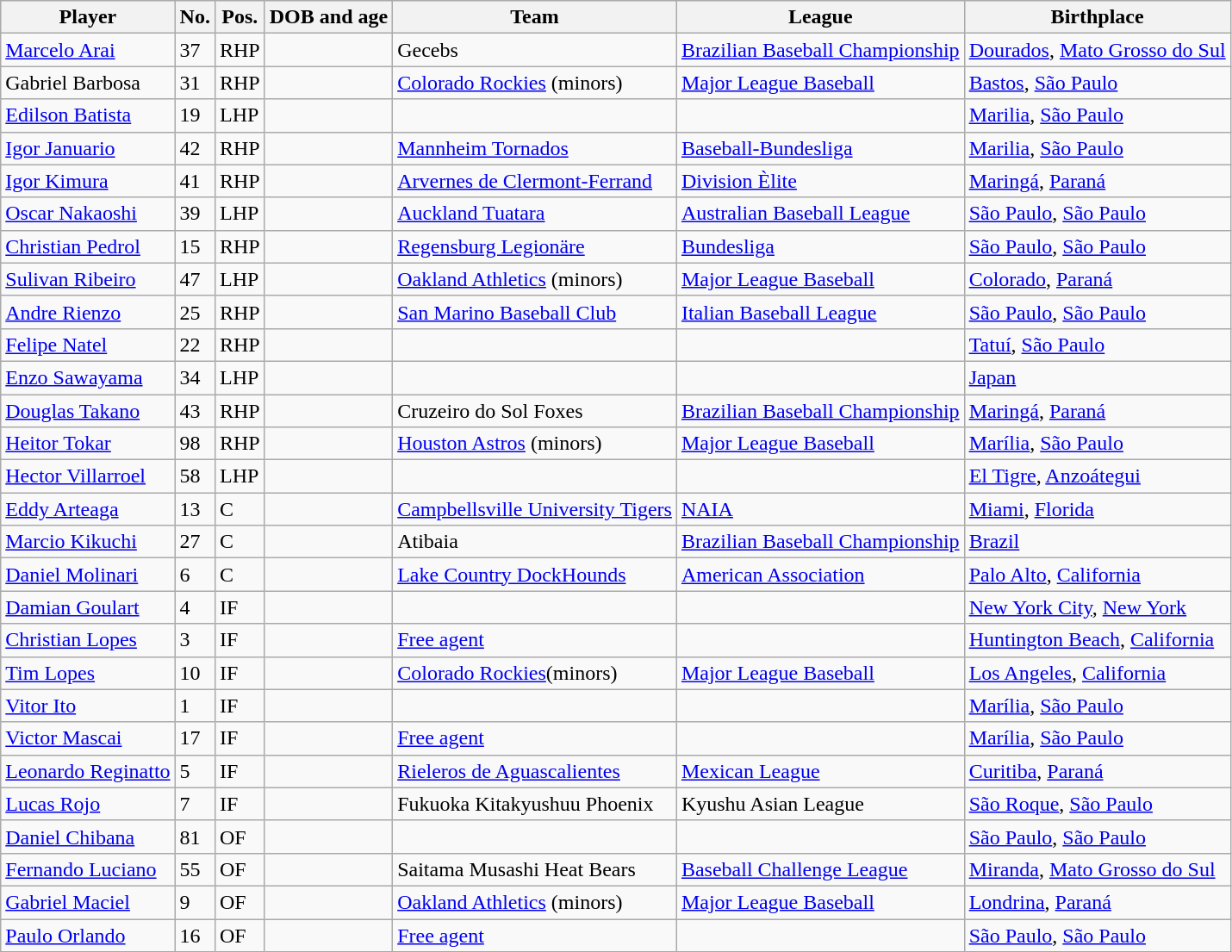<table class="wikitable sortable" style="white-space:nowrap;">
<tr>
<th>Player</th>
<th>No.</th>
<th>Pos.</th>
<th>DOB and age</th>
<th>Team</th>
<th>League</th>
<th>Birthplace</th>
</tr>
<tr>
<td><a href='#'>Marcelo Arai</a></td>
<td>37</td>
<td>RHP</td>
<td></td>
<td> Gecebs</td>
<td><a href='#'>Brazilian Baseball Championship</a></td>
<td> <a href='#'>Dourados</a>, <a href='#'>Mato Grosso do Sul</a></td>
</tr>
<tr>
<td>Gabriel Barbosa</td>
<td>31</td>
<td>RHP</td>
<td></td>
<td> <a href='#'>Colorado Rockies</a> (minors)</td>
<td><a href='#'>Major League Baseball</a></td>
<td> <a href='#'>Bastos</a>, <a href='#'>São Paulo</a></td>
</tr>
<tr>
<td><a href='#'>Edilson Batista</a></td>
<td>19</td>
<td>LHP</td>
<td></td>
<td></td>
<td></td>
<td> <a href='#'>Marilia</a>, <a href='#'>São Paulo</a></td>
</tr>
<tr>
<td><a href='#'>Igor Januario</a></td>
<td>42</td>
<td>RHP</td>
<td></td>
<td> <a href='#'>Mannheim Tornados</a></td>
<td><a href='#'>Baseball-Bundesliga</a></td>
<td> <a href='#'>Marilia</a>, <a href='#'>São Paulo</a></td>
</tr>
<tr>
<td><a href='#'>Igor Kimura</a></td>
<td>41</td>
<td>RHP</td>
<td></td>
<td> <a href='#'>Arvernes de Clermont-Ferrand</a></td>
<td><a href='#'>Division Èlite</a></td>
<td> <a href='#'>Maringá</a>, <a href='#'>Paraná</a></td>
</tr>
<tr>
<td><a href='#'>Oscar Nakaoshi</a></td>
<td>39</td>
<td>LHP</td>
<td></td>
<td> <a href='#'>Auckland Tuatara</a></td>
<td><a href='#'>Australian Baseball League</a></td>
<td> <a href='#'>São Paulo</a>, <a href='#'>São Paulo</a></td>
</tr>
<tr>
<td><a href='#'>Christian Pedrol</a></td>
<td>15</td>
<td>RHP</td>
<td></td>
<td> <a href='#'>Regensburg Legionäre</a></td>
<td><a href='#'>Bundesliga</a></td>
<td> <a href='#'>São Paulo</a>, <a href='#'>São Paulo</a></td>
</tr>
<tr>
<td><a href='#'>Sulivan Ribeiro</a></td>
<td>47</td>
<td>LHP</td>
<td></td>
<td> <a href='#'>Oakland Athletics</a> (minors)</td>
<td><a href='#'>Major League Baseball</a></td>
<td> <a href='#'>Colorado</a>, <a href='#'>Paraná</a></td>
</tr>
<tr>
<td><a href='#'>Andre Rienzo</a></td>
<td>25</td>
<td>RHP</td>
<td></td>
<td> <a href='#'>San Marino Baseball Club</a></td>
<td><a href='#'>Italian Baseball League</a></td>
<td> <a href='#'>São Paulo</a>, <a href='#'>São Paulo</a></td>
</tr>
<tr>
<td><a href='#'>Felipe Natel</a></td>
<td>22</td>
<td>RHP</td>
<td></td>
<td></td>
<td></td>
<td> <a href='#'>Tatuí</a>, <a href='#'>São Paulo</a></td>
</tr>
<tr>
<td><a href='#'>Enzo Sawayama</a></td>
<td>34</td>
<td>LHP</td>
<td></td>
<td></td>
<td></td>
<td> <a href='#'>Japan</a></td>
</tr>
<tr>
<td><a href='#'>Douglas Takano</a></td>
<td>43</td>
<td>RHP</td>
<td></td>
<td> Cruzeiro do Sol Foxes</td>
<td><a href='#'>Brazilian Baseball Championship</a></td>
<td> <a href='#'>Maringá</a>, <a href='#'>Paraná</a></td>
</tr>
<tr>
<td><a href='#'>Heitor Tokar</a></td>
<td>98</td>
<td>RHP</td>
<td></td>
<td> <a href='#'>Houston Astros</a> (minors)</td>
<td><a href='#'>Major League Baseball</a></td>
<td> <a href='#'>Marília</a>, <a href='#'>São Paulo</a></td>
</tr>
<tr>
<td><a href='#'>Hector Villarroel</a></td>
<td>58</td>
<td>LHP</td>
<td></td>
<td></td>
<td></td>
<td> <a href='#'>El Tigre</a>, <a href='#'>Anzoátegui</a></td>
</tr>
<tr>
<td><a href='#'>Eddy Arteaga</a></td>
<td>13</td>
<td>C</td>
<td></td>
<td><a href='#'>Campbellsville University Tigers</a></td>
<td><a href='#'>NAIA</a></td>
<td> <a href='#'>Miami</a>, <a href='#'>Florida</a></td>
</tr>
<tr>
<td><a href='#'>Marcio Kikuchi</a></td>
<td>27</td>
<td>C</td>
<td></td>
<td> Atibaia</td>
<td><a href='#'>Brazilian Baseball Championship</a></td>
<td> <a href='#'>Brazil</a></td>
</tr>
<tr>
<td><a href='#'>Daniel Molinari</a></td>
<td>6</td>
<td>C</td>
<td></td>
<td> <a href='#'>Lake Country DockHounds</a></td>
<td><a href='#'>American Association</a></td>
<td> <a href='#'>Palo Alto</a>, <a href='#'>California</a></td>
</tr>
<tr>
<td><a href='#'>Damian Goulart</a></td>
<td>4</td>
<td>IF</td>
<td></td>
<td></td>
<td></td>
<td> <a href='#'>New York City</a>, <a href='#'>New York</a></td>
</tr>
<tr>
<td><a href='#'>Christian Lopes</a></td>
<td>3</td>
<td>IF</td>
<td></td>
<td><a href='#'>Free agent</a></td>
<td></td>
<td> <a href='#'>Huntington Beach</a>, <a href='#'>California</a></td>
</tr>
<tr>
<td><a href='#'>Tim Lopes</a></td>
<td>10</td>
<td>IF</td>
<td></td>
<td> <a href='#'>Colorado Rockies</a>(minors)</td>
<td><a href='#'>Major League Baseball</a></td>
<td> <a href='#'>Los Angeles</a>, <a href='#'>California</a></td>
</tr>
<tr>
<td><a href='#'>Vitor Ito</a></td>
<td>1</td>
<td>IF</td>
<td></td>
<td></td>
<td></td>
<td> <a href='#'>Marília</a>, <a href='#'>São Paulo</a></td>
</tr>
<tr>
<td><a href='#'>Victor Mascai</a></td>
<td>17</td>
<td>IF</td>
<td></td>
<td><a href='#'>Free agent</a></td>
<td></td>
<td> <a href='#'>Marília</a>, <a href='#'>São Paulo</a></td>
</tr>
<tr>
<td><a href='#'>Leonardo Reginatto</a></td>
<td>5</td>
<td>IF</td>
<td></td>
<td> <a href='#'>Rieleros de Aguascalientes</a></td>
<td><a href='#'>Mexican League</a></td>
<td> <a href='#'>Curitiba</a>, <a href='#'>Paraná</a></td>
</tr>
<tr>
<td><a href='#'>Lucas Rojo</a></td>
<td>7</td>
<td>IF</td>
<td></td>
<td> Fukuoka Kitakyushuu Phoenix</td>
<td>Kyushu Asian League</td>
<td> <a href='#'>São Roque</a>, <a href='#'>São Paulo</a></td>
</tr>
<tr>
<td><a href='#'>Daniel Chibana</a></td>
<td>81</td>
<td>OF</td>
<td></td>
<td></td>
<td></td>
<td> <a href='#'>São Paulo</a>, <a href='#'>São Paulo</a></td>
</tr>
<tr>
<td><a href='#'>Fernando Luciano</a></td>
<td>55</td>
<td>OF</td>
<td></td>
<td>Saitama Musashi Heat Bears</td>
<td><a href='#'>Baseball Challenge League</a></td>
<td> <a href='#'>Miranda</a>, <a href='#'>Mato Grosso do Sul</a></td>
</tr>
<tr>
<td><a href='#'>Gabriel Maciel</a></td>
<td>9</td>
<td>OF</td>
<td></td>
<td> <a href='#'>Oakland Athletics</a> (minors)</td>
<td><a href='#'>Major League Baseball</a></td>
<td> <a href='#'>Londrina</a>, <a href='#'>Paraná</a></td>
</tr>
<tr>
<td><a href='#'>Paulo Orlando</a></td>
<td>16</td>
<td>OF</td>
<td></td>
<td><a href='#'>Free agent</a></td>
<td></td>
<td> <a href='#'>São Paulo</a>, <a href='#'>São Paulo</a></td>
</tr>
</table>
